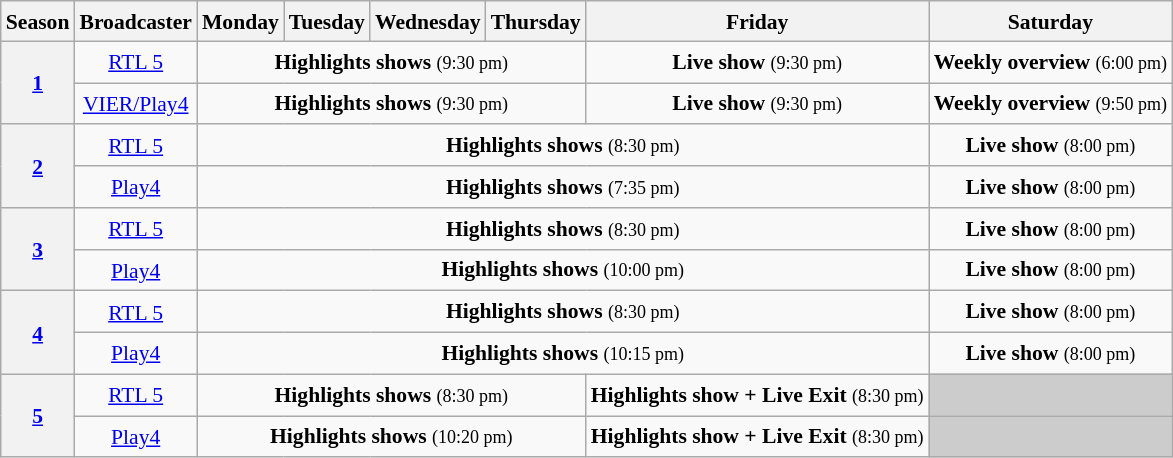<table class="wikitable" style="text-align:center; font-size:90%; line-height:20px; width:auto">
<tr>
<th>Season</th>
<th>Broadcaster</th>
<th>Monday</th>
<th>Tuesday</th>
<th>Wednesday</th>
<th>Thursday</th>
<th>Friday</th>
<th>Saturday</th>
</tr>
<tr>
<th rowspan="2"><a href='#'>1</a></th>
<td><a href='#'>RTL 5</a></td>
<td colspan="4"><strong>Highlights shows</strong> <small>(9:30 pm)</small></td>
<td><strong>Live show</strong> <small>(9:30 pm)</small></td>
<td><strong>Weekly overview</strong> <small>(6:00 pm)</small></td>
</tr>
<tr>
<td><a href='#'>VIER/Play4</a></td>
<td colspan="4"><strong>Highlights shows</strong> <small>(9:30 pm)</small></td>
<td><strong>Live show</strong> <small>(9:30 pm)</small></td>
<td><strong>Weekly overview</strong> <small>(9:50 pm)</small></td>
</tr>
<tr>
<th rowspan="2"><a href='#'>2</a></th>
<td><a href='#'>RTL 5</a></td>
<td colspan="5"><strong>Highlights shows</strong> <small>(8:30 pm)</small></td>
<td><strong>Live show</strong> <small>(8:00 pm)</small></td>
</tr>
<tr>
<td><a href='#'>Play4</a></td>
<td colspan="5"><strong>Highlights shows</strong> <small>(7:35 pm)</small></td>
<td><strong>Live show</strong> <small>(8:00 pm)</small></td>
</tr>
<tr>
<th rowspan="2"><a href='#'>3</a></th>
<td><a href='#'>RTL 5</a></td>
<td colspan="5"><strong>Highlights shows</strong> <small>(8:30 pm)</small></td>
<td><strong>Live show</strong> <small>(8:00 pm)</small></td>
</tr>
<tr>
<td><a href='#'>Play4</a></td>
<td colspan="5"><strong>Highlights shows</strong> <small>(10:00 pm)</small></td>
<td><strong>Live show</strong> <small>(8:00 pm)</small></td>
</tr>
<tr>
<th rowspan="2"><a href='#'>4</a></th>
<td><a href='#'>RTL 5</a></td>
<td colspan="5"><strong>Highlights shows</strong> <small>(8:30 pm)</small></td>
<td><strong>Live show</strong> <small>(8:00 pm)</small></td>
</tr>
<tr>
<td><a href='#'>Play4</a></td>
<td colspan="5"><strong>Highlights shows</strong> <small>(10:15 pm)</small></td>
<td><strong>Live show</strong> <small>(8:00 pm)</small></td>
</tr>
<tr>
<th rowspan="2"><a href='#'>5</a></th>
<td><a href='#'>RTL 5</a></td>
<td colspan="4"><strong>Highlights shows</strong> <small>(8:30 pm)</small></td>
<td><strong>Highlights show + Live Exit</strong> <small>(8:30 pm)</small></td>
<td style="background:#ccc;"></td>
</tr>
<tr>
<td><a href='#'>Play4</a></td>
<td colspan="4"><strong>Highlights shows</strong> <small>(10:20 pm)</small></td>
<td><strong>Highlights show + Live Exit</strong> <small>(8:30 pm)</small></td>
<td style="background:#ccc;"></td>
</tr>
</table>
